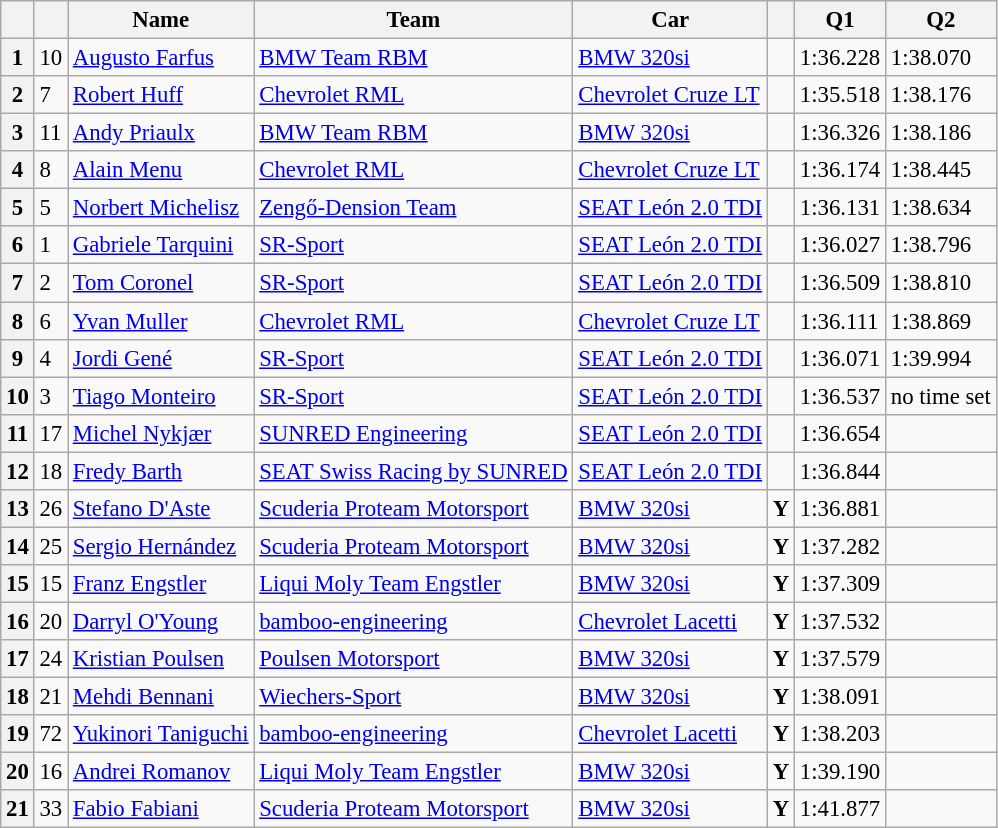<table class="wikitable sortable" style="font-size: 95%;">
<tr>
<th></th>
<th></th>
<th>Name</th>
<th>Team</th>
<th>Car</th>
<th></th>
<th>Q1</th>
<th>Q2</th>
</tr>
<tr>
<th>1</th>
<td>10</td>
<td> <a href='#'>Augusto Farfus</a></td>
<td><a href='#'>BMW Team RBM</a></td>
<td><a href='#'>BMW 320si</a></td>
<td></td>
<td>1:36.228</td>
<td>1:38.070</td>
</tr>
<tr>
<th>2</th>
<td>7</td>
<td> <a href='#'>Robert Huff</a></td>
<td><a href='#'>Chevrolet RML</a></td>
<td><a href='#'>Chevrolet Cruze LT</a></td>
<td></td>
<td>1:35.518</td>
<td>1:38.176</td>
</tr>
<tr>
<th>3</th>
<td>11</td>
<td> <a href='#'>Andy Priaulx</a></td>
<td><a href='#'>BMW Team RBM</a></td>
<td><a href='#'>BMW 320si</a></td>
<td></td>
<td>1:36.326</td>
<td>1:38.186</td>
</tr>
<tr>
<th>4</th>
<td>8</td>
<td> <a href='#'>Alain Menu</a></td>
<td><a href='#'>Chevrolet RML</a></td>
<td><a href='#'>Chevrolet Cruze LT</a></td>
<td></td>
<td>1:36.174</td>
<td>1:38.445</td>
</tr>
<tr>
<th>5</th>
<td>5</td>
<td> <a href='#'>Norbert Michelisz</a></td>
<td><a href='#'>Zengő-Dension Team</a></td>
<td><a href='#'>SEAT León 2.0 TDI</a></td>
<td></td>
<td>1:36.131</td>
<td>1:38.634</td>
</tr>
<tr>
<th>6</th>
<td>1</td>
<td> <a href='#'>Gabriele Tarquini</a></td>
<td><a href='#'>SR-Sport</a></td>
<td><a href='#'>SEAT León 2.0 TDI</a></td>
<td></td>
<td>1:36.027</td>
<td>1:38.796</td>
</tr>
<tr>
<th>7</th>
<td>2</td>
<td> <a href='#'>Tom Coronel</a></td>
<td><a href='#'>SR-Sport</a></td>
<td><a href='#'>SEAT León 2.0 TDI</a></td>
<td></td>
<td>1:36.509</td>
<td>1:38.810</td>
</tr>
<tr>
<th>8</th>
<td>6</td>
<td> <a href='#'>Yvan Muller</a></td>
<td><a href='#'>Chevrolet RML</a></td>
<td><a href='#'>Chevrolet Cruze LT</a></td>
<td></td>
<td>1:36.111</td>
<td>1:38.869</td>
</tr>
<tr>
<th>9</th>
<td>4</td>
<td> <a href='#'>Jordi Gené</a></td>
<td><a href='#'>SR-Sport</a></td>
<td><a href='#'>SEAT León 2.0 TDI</a></td>
<td></td>
<td>1:36.071</td>
<td>1:39.994</td>
</tr>
<tr>
<th>10</th>
<td>3</td>
<td> <a href='#'>Tiago Monteiro</a></td>
<td><a href='#'>SR-Sport</a></td>
<td><a href='#'>SEAT León 2.0 TDI</a></td>
<td></td>
<td>1:36.537</td>
<td>no time set</td>
</tr>
<tr>
<th>11</th>
<td>17</td>
<td> <a href='#'>Michel Nykjær</a></td>
<td><a href='#'>SUNRED Engineering</a></td>
<td><a href='#'>SEAT León 2.0 TDI</a></td>
<td></td>
<td>1:36.654</td>
<td></td>
</tr>
<tr>
<th>12</th>
<td>18</td>
<td> <a href='#'>Fredy Barth</a></td>
<td><a href='#'>SEAT Swiss Racing by SUNRED</a></td>
<td><a href='#'>SEAT León 2.0 TDI</a></td>
<td></td>
<td>1:36.844</td>
<td></td>
</tr>
<tr>
<th>13</th>
<td>26</td>
<td> <a href='#'>Stefano D'Aste</a></td>
<td><a href='#'>Scuderia Proteam Motorsport</a></td>
<td><a href='#'>BMW 320si</a></td>
<td align=center><strong><span>Y</span></strong></td>
<td>1:36.881</td>
<td></td>
</tr>
<tr>
<th>14</th>
<td>25</td>
<td> <a href='#'>Sergio Hernández</a></td>
<td><a href='#'>Scuderia Proteam Motorsport</a></td>
<td><a href='#'>BMW 320si</a></td>
<td align=center><strong><span>Y</span></strong></td>
<td>1:37.282</td>
<td></td>
</tr>
<tr>
<th>15</th>
<td>15</td>
<td> <a href='#'>Franz Engstler</a></td>
<td><a href='#'>Liqui Moly Team Engstler</a></td>
<td><a href='#'>BMW 320si</a></td>
<td align=center><strong><span>Y</span></strong></td>
<td>1:37.309</td>
<td></td>
</tr>
<tr>
<th>16</th>
<td>20</td>
<td> <a href='#'>Darryl O'Young</a></td>
<td><a href='#'>bamboo-engineering</a></td>
<td><a href='#'>Chevrolet Lacetti</a></td>
<td align=center><strong><span>Y</span></strong></td>
<td>1:37.532</td>
<td></td>
</tr>
<tr>
<th>17</th>
<td>24</td>
<td> <a href='#'>Kristian Poulsen</a></td>
<td><a href='#'>Poulsen Motorsport</a></td>
<td><a href='#'>BMW 320si</a></td>
<td align=center><strong><span>Y</span></strong></td>
<td>1:37.579</td>
<td></td>
</tr>
<tr>
<th>18</th>
<td>21</td>
<td> <a href='#'>Mehdi Bennani</a></td>
<td><a href='#'>Wiechers-Sport</a></td>
<td><a href='#'>BMW 320si</a></td>
<td align=center><strong><span>Y</span></strong></td>
<td>1:38.091</td>
<td></td>
</tr>
<tr>
<th>19</th>
<td>72</td>
<td> <a href='#'>Yukinori Taniguchi</a></td>
<td><a href='#'>bamboo-engineering</a></td>
<td><a href='#'>Chevrolet Lacetti</a></td>
<td align=center><strong><span>Y</span></strong></td>
<td>1:38.203</td>
<td></td>
</tr>
<tr>
<th>20</th>
<td>16</td>
<td> <a href='#'>Andrei Romanov</a></td>
<td><a href='#'>Liqui Moly Team Engstler</a></td>
<td><a href='#'>BMW 320si</a></td>
<td align=center><strong><span>Y</span></strong></td>
<td>1:39.190</td>
<td></td>
</tr>
<tr>
<th>21</th>
<td>33</td>
<td> <a href='#'>Fabio Fabiani</a></td>
<td><a href='#'>Scuderia Proteam Motorsport</a></td>
<td><a href='#'>BMW 320si</a></td>
<td align=center><strong><span>Y</span></strong></td>
<td>1:41.877</td>
<td></td>
</tr>
</table>
